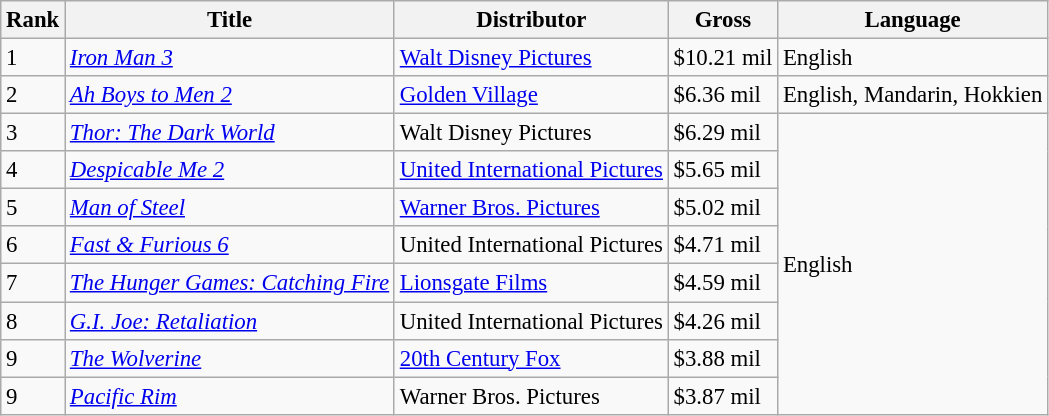<table class="wikitable" style="font-size:95%">
<tr>
<th scope="col">Rank</th>
<th scope="col">Title</th>
<th scope="col">Distributor</th>
<th scope="col">Gross</th>
<th scope="col">Language</th>
</tr>
<tr>
<td>1</td>
<td><em><a href='#'>Iron Man 3</a></em></td>
<td><a href='#'>Walt Disney Pictures</a></td>
<td>$10.21 mil</td>
<td>English</td>
</tr>
<tr>
<td>2</td>
<td><em><a href='#'>Ah Boys to Men 2</a></em></td>
<td><a href='#'>Golden Village</a></td>
<td>$6.36 mil</td>
<td>English, Mandarin, Hokkien</td>
</tr>
<tr>
<td>3</td>
<td><em><a href='#'>Thor: The Dark World</a></em></td>
<td>Walt Disney Pictures</td>
<td>$6.29 mil</td>
<td rowspan="8">English</td>
</tr>
<tr>
<td>4</td>
<td><em><a href='#'>Despicable Me 2</a></em></td>
<td><a href='#'>United International Pictures</a></td>
<td>$5.65 mil</td>
</tr>
<tr>
<td>5</td>
<td><em><a href='#'>Man of Steel</a></em></td>
<td><a href='#'>Warner Bros. Pictures</a></td>
<td>$5.02 mil</td>
</tr>
<tr>
<td>6</td>
<td><em><a href='#'>Fast & Furious 6</a></em></td>
<td>United International Pictures</td>
<td>$4.71 mil</td>
</tr>
<tr>
<td>7</td>
<td><em><a href='#'>The Hunger Games: Catching Fire</a></em></td>
<td><a href='#'>Lionsgate Films</a></td>
<td>$4.59 mil</td>
</tr>
<tr>
<td>8</td>
<td><em><a href='#'>G.I. Joe: Retaliation</a></em></td>
<td>United International Pictures</td>
<td>$4.26 mil</td>
</tr>
<tr>
<td>9</td>
<td><em><a href='#'>The Wolverine</a></em></td>
<td><a href='#'>20th Century Fox</a></td>
<td>$3.88 mil</td>
</tr>
<tr>
<td>9</td>
<td><em><a href='#'>Pacific Rim</a></em></td>
<td>Warner Bros. Pictures</td>
<td>$3.87 mil</td>
</tr>
</table>
